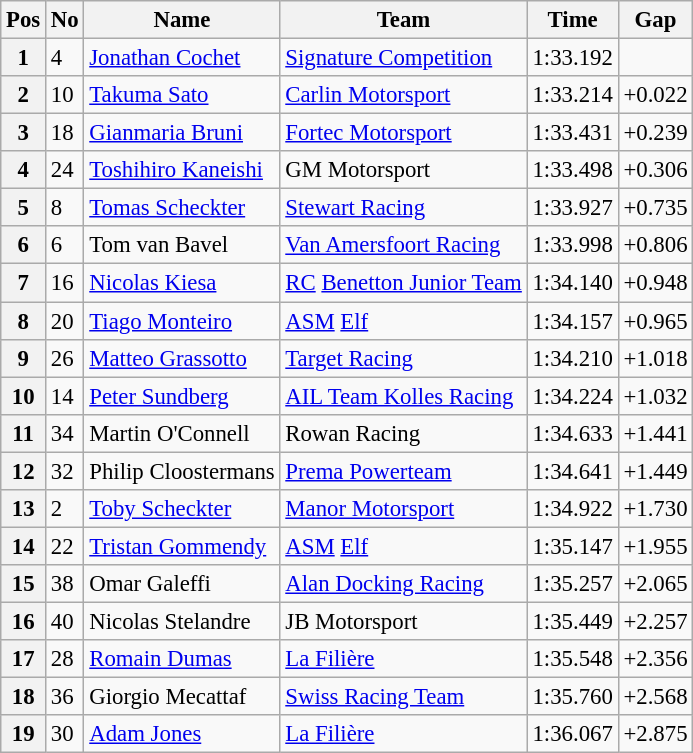<table class="wikitable" style="font-size: 95%">
<tr>
<th>Pos</th>
<th>No</th>
<th>Name</th>
<th>Team</th>
<th>Time</th>
<th>Gap</th>
</tr>
<tr>
<th>1</th>
<td>4</td>
<td> <a href='#'>Jonathan Cochet</a></td>
<td><a href='#'>Signature Competition</a></td>
<td>1:33.192</td>
<td></td>
</tr>
<tr>
<th>2</th>
<td>10</td>
<td> <a href='#'>Takuma Sato</a></td>
<td><a href='#'>Carlin Motorsport</a></td>
<td>1:33.214</td>
<td>+0.022</td>
</tr>
<tr>
<th>3</th>
<td>18</td>
<td> <a href='#'>Gianmaria Bruni</a></td>
<td><a href='#'>Fortec Motorsport</a></td>
<td>1:33.431</td>
<td>+0.239</td>
</tr>
<tr>
<th>4</th>
<td>24</td>
<td> <a href='#'>Toshihiro Kaneishi</a></td>
<td>GM Motorsport</td>
<td>1:33.498</td>
<td>+0.306</td>
</tr>
<tr>
<th>5</th>
<td>8</td>
<td> <a href='#'>Tomas Scheckter</a></td>
<td><a href='#'>Stewart Racing</a></td>
<td>1:33.927</td>
<td>+0.735</td>
</tr>
<tr>
<th>6</th>
<td>6</td>
<td> Tom van Bavel</td>
<td><a href='#'>Van Amersfoort Racing</a></td>
<td>1:33.998</td>
<td>+0.806</td>
</tr>
<tr>
<th>7</th>
<td>16</td>
<td> <a href='#'>Nicolas Kiesa</a></td>
<td><a href='#'>RC</a> <a href='#'>Benetton Junior Team</a></td>
<td>1:34.140</td>
<td>+0.948</td>
</tr>
<tr>
<th>8</th>
<td>20</td>
<td> <a href='#'>Tiago Monteiro</a></td>
<td><a href='#'>ASM</a> <a href='#'>Elf</a></td>
<td>1:34.157</td>
<td>+0.965</td>
</tr>
<tr>
<th>9</th>
<td>26</td>
<td> <a href='#'>Matteo Grassotto</a></td>
<td><a href='#'>Target Racing</a></td>
<td>1:34.210</td>
<td>+1.018</td>
</tr>
<tr>
<th>10</th>
<td>14</td>
<td> <a href='#'>Peter Sundberg</a></td>
<td><a href='#'>AIL Team Kolles Racing</a></td>
<td>1:34.224</td>
<td>+1.032</td>
</tr>
<tr>
<th>11</th>
<td>34</td>
<td> Martin O'Connell</td>
<td>Rowan Racing</td>
<td>1:34.633</td>
<td>+1.441</td>
</tr>
<tr>
<th>12</th>
<td>32</td>
<td> Philip Cloostermans</td>
<td><a href='#'>Prema Powerteam</a></td>
<td>1:34.641</td>
<td>+1.449</td>
</tr>
<tr>
<th>13</th>
<td>2</td>
<td> <a href='#'>Toby Scheckter</a></td>
<td><a href='#'>Manor Motorsport</a></td>
<td>1:34.922</td>
<td>+1.730</td>
</tr>
<tr>
<th>14</th>
<td>22</td>
<td> <a href='#'>Tristan Gommendy</a></td>
<td><a href='#'>ASM</a> <a href='#'>Elf</a></td>
<td>1:35.147</td>
<td>+1.955</td>
</tr>
<tr>
<th>15</th>
<td>38</td>
<td> Omar Galeffi</td>
<td><a href='#'>Alan Docking Racing</a></td>
<td>1:35.257</td>
<td>+2.065</td>
</tr>
<tr>
<th>16</th>
<td>40</td>
<td> Nicolas Stelandre</td>
<td>JB Motorsport</td>
<td>1:35.449</td>
<td>+2.257</td>
</tr>
<tr>
<th>17</th>
<td>28</td>
<td> <a href='#'>Romain Dumas</a></td>
<td><a href='#'>La Filière</a></td>
<td>1:35.548</td>
<td>+2.356</td>
</tr>
<tr>
<th>18</th>
<td>36</td>
<td> Giorgio Mecattaf</td>
<td><a href='#'>Swiss Racing Team</a></td>
<td>1:35.760</td>
<td>+2.568</td>
</tr>
<tr>
<th>19</th>
<td>30</td>
<td> <a href='#'>Adam Jones</a></td>
<td><a href='#'>La Filière</a></td>
<td>1:36.067</td>
<td>+2.875</td>
</tr>
</table>
